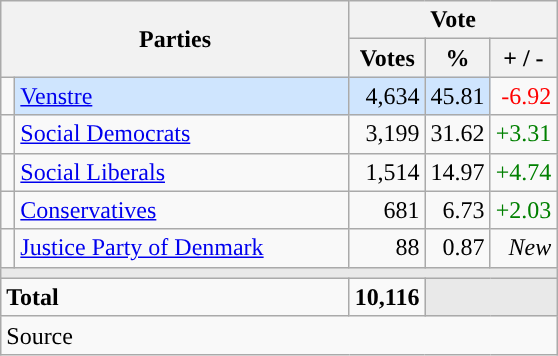<table class="wikitable" style="text-align:right;">
<tr>
<th style="text-align:centre;" rowspan="2" colspan="2" width="225">Parties</th>
<th colspan="3">Vote</th>
</tr>
<tr>
<th width="15">Votes</th>
<th width="15">%</th>
<th width="15">+ / -</th>
</tr>
<tr>
<td width="2" style="color:inherit;background:"></td>
<td bgcolor=#cfe5fe  align="left"><a href='#'>Venstre</a></td>
<td bgcolor=#cfe5fe>4,634</td>
<td bgcolor=#cfe5fe>45.81</td>
<td style=color:red;>-6.92</td>
</tr>
<tr>
<td width="2" style="color:inherit;background:"></td>
<td align="left"><a href='#'>Social Democrats</a></td>
<td>3,199</td>
<td>31.62</td>
<td style=color:green;>+3.31</td>
</tr>
<tr>
<td width="2" style="color:inherit;background:"></td>
<td align="left"><a href='#'>Social Liberals</a></td>
<td>1,514</td>
<td>14.97</td>
<td style=color:green;>+4.74</td>
</tr>
<tr>
<td width="2" style="color:inherit;background:"></td>
<td align="left"><a href='#'>Conservatives</a></td>
<td>681</td>
<td>6.73</td>
<td style=color:green;>+2.03</td>
</tr>
<tr>
<td width="2" style="color:inherit;background:"></td>
<td align="left"><a href='#'>Justice Party of Denmark</a></td>
<td>88</td>
<td>0.87</td>
<td><em>New</em></td>
</tr>
<tr>
<td colspan="7" bgcolor="#E9E9E9"></td>
</tr>
<tr>
<td align="left" colspan="2"><strong>Total</strong></td>
<td><strong>10,116</strong></td>
<td bgcolor="#E9E9E9" colspan="2"></td>
</tr>
<tr>
<td align="left" colspan="6">Source</td>
</tr>
</table>
